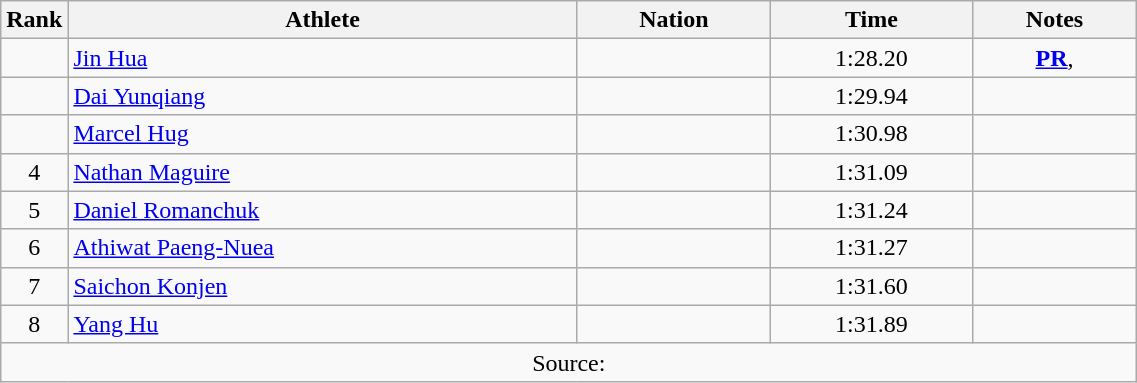<table class="wikitable sortable" style="text-align:center;width: 60%;">
<tr>
<th scope="col" style="width: 10px;">Rank</th>
<th scope="col">Athlete</th>
<th scope="col">Nation</th>
<th scope="col">Time</th>
<th scope="col">Notes</th>
</tr>
<tr>
<td></td>
<td align=left><a href='#'>Jin Hua</a></td>
<td align=left></td>
<td>1:28.20</td>
<td><strong><a href='#'>PR</a></strong>, </td>
</tr>
<tr>
<td></td>
<td align=left><a href='#'>Dai Yunqiang</a></td>
<td align=left></td>
<td>1:29.94</td>
<td></td>
</tr>
<tr>
<td></td>
<td align=left><a href='#'>Marcel Hug</a></td>
<td align=left></td>
<td>1:30.98</td>
<td></td>
</tr>
<tr>
<td>4</td>
<td align=left><a href='#'>Nathan Maguire</a></td>
<td align=left></td>
<td>1:31.09</td>
<td></td>
</tr>
<tr>
<td>5</td>
<td align=left><a href='#'>Daniel Romanchuk</a></td>
<td align=left></td>
<td>1:31.24</td>
<td></td>
</tr>
<tr>
<td>6</td>
<td align=left><a href='#'>Athiwat Paeng-Nuea</a></td>
<td align=left></td>
<td>1:31.27</td>
<td></td>
</tr>
<tr>
<td>7</td>
<td align=left><a href='#'>Saichon Konjen</a></td>
<td align=left></td>
<td>1:31.60</td>
<td></td>
</tr>
<tr>
<td>8</td>
<td align=left><a href='#'>Yang Hu</a></td>
<td align=left></td>
<td>1:31.89</td>
<td></td>
</tr>
<tr class="sortbottom">
<td colspan="5">Source:</td>
</tr>
</table>
